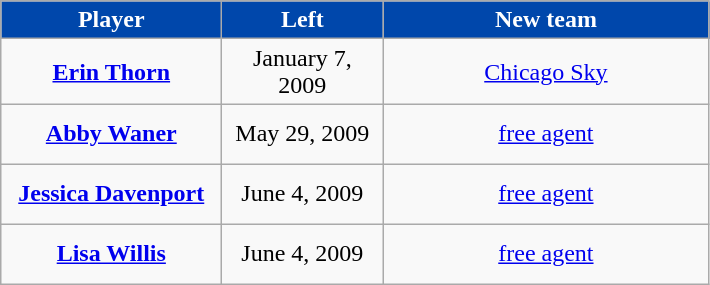<table class="wikitable" style="text-align: center">
<tr align="center"  bgcolor="#dddddd">
<td style="background:#0047AB;color:white; width:140px"><strong>Player</strong></td>
<td style="background:#0047AB;color:white; width:100px"><strong>Left</strong></td>
<td style="background:#0047AB;color:white; width:210px"><strong>New team</strong></td>
</tr>
<tr style="height:40px">
<td><strong><a href='#'>Erin Thorn</a></strong></td>
<td>January 7, 2009</td>
<td><a href='#'>Chicago Sky</a></td>
</tr>
<tr style="height:40px">
<td><strong><a href='#'>Abby Waner</a></strong></td>
<td>May 29, 2009</td>
<td><a href='#'>free agent</a></td>
</tr>
<tr style="height:40px">
<td><strong><a href='#'>Jessica Davenport</a></strong></td>
<td>June 4, 2009</td>
<td><a href='#'>free agent</a></td>
</tr>
<tr style="height:40px">
<td><strong><a href='#'>Lisa Willis</a></strong></td>
<td>June 4, 2009</td>
<td><a href='#'>free agent</a></td>
</tr>
</table>
